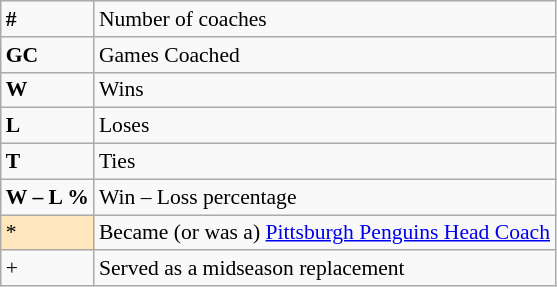<table class="wikitable" style="font-size:90%;">
<tr>
<td><strong>#</strong></td>
<td>Number of coaches</td>
</tr>
<tr>
<td><strong>GC</strong></td>
<td>Games Coached</td>
</tr>
<tr>
<td><strong>W</strong></td>
<td>Wins</td>
</tr>
<tr>
<td><strong>L</strong></td>
<td>Loses</td>
</tr>
<tr>
<td><strong>T</strong></td>
<td>Ties</td>
</tr>
<tr>
<td><strong>W – L %</strong></td>
<td>Win – Loss percentage</td>
</tr>
<tr>
<td style="background-color:#FFE6BD">*</td>
<td>Became (or was a) <a href='#'>Pittsburgh Penguins Head Coach</a></td>
</tr>
<tr>
<td style=>+</td>
<td>Served as a midseason replacement</td>
</tr>
</table>
